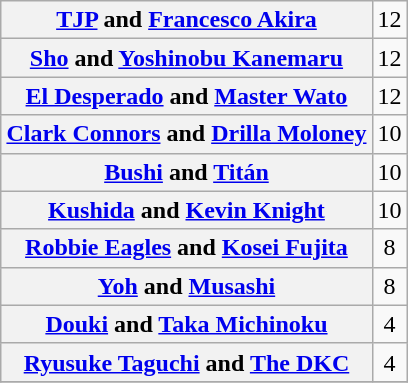<table class="wikitable" style="margin: 1em auto 1em auto;text-align:center">
<tr>
<th><a href='#'>TJP</a> and <a href='#'>Francesco Akira</a></th>
<td>12</td>
</tr>
<tr>
<th><a href='#'>Sho</a> and <a href='#'>Yoshinobu Kanemaru</a></th>
<td>12</td>
</tr>
<tr>
<th><a href='#'>El Desperado</a> and <a href='#'>Master Wato</a></th>
<td>12</td>
</tr>
<tr>
<th><a href='#'>Clark Connors</a> and <a href='#'>Drilla Moloney</a></th>
<td>10</td>
</tr>
<tr>
<th><a href='#'>Bushi</a> and <a href='#'>Titán</a></th>
<td>10</td>
</tr>
<tr>
<th><a href='#'>Kushida</a> and <a href='#'>Kevin Knight</a></th>
<td>10</td>
</tr>
<tr>
<th><a href='#'>Robbie Eagles</a> and <a href='#'>Kosei Fujita</a></th>
<td>8</td>
</tr>
<tr>
<th><a href='#'>Yoh</a> and <a href='#'>Musashi</a></th>
<td>8</td>
</tr>
<tr>
<th><a href='#'>Douki</a> and <a href='#'>Taka Michinoku</a></th>
<td>4</td>
</tr>
<tr>
<th><a href='#'>Ryusuke Taguchi</a> and <a href='#'>The DKC</a></th>
<td>4</td>
</tr>
<tr>
</tr>
</table>
